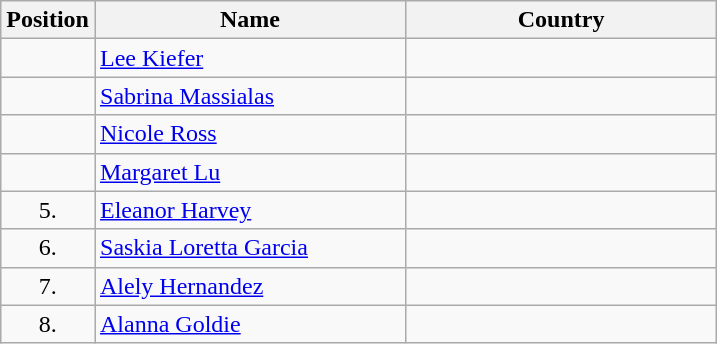<table class="wikitable">
<tr>
<th width="20">Position</th>
<th width="200">Name</th>
<th width="200">Country</th>
</tr>
<tr>
<td align="center"></td>
<td><a href='#'>Lee Kiefer</a></td>
<td></td>
</tr>
<tr>
<td align="center"></td>
<td><a href='#'>Sabrina Massialas</a></td>
<td></td>
</tr>
<tr>
<td align="center"></td>
<td><a href='#'>Nicole Ross</a></td>
<td></td>
</tr>
<tr>
<td align="center"></td>
<td><a href='#'>Margaret Lu</a></td>
<td></td>
</tr>
<tr>
<td align="center">5.</td>
<td><a href='#'>Eleanor Harvey</a></td>
<td></td>
</tr>
<tr>
<td align="center">6.</td>
<td><a href='#'>Saskia Loretta Garcia</a></td>
<td></td>
</tr>
<tr>
<td align="center">7.</td>
<td><a href='#'>Alely Hernandez</a></td>
<td></td>
</tr>
<tr>
<td align="center">8.</td>
<td><a href='#'>Alanna Goldie</a></td>
<td></td>
</tr>
</table>
